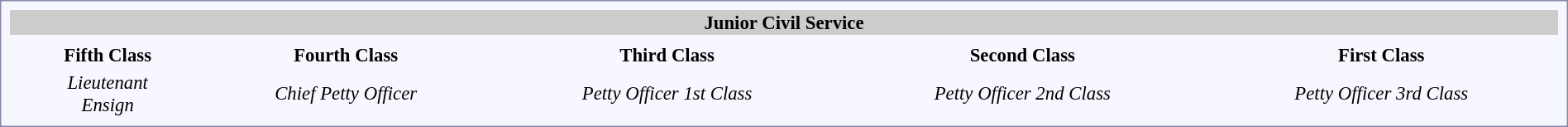<table style="border:1px solid #8888aa; background-color:#f7f8ff; padding:5px; font-size:95%; margin: 0px 12px 12px 0px; width: 100%;">
<tr style="background-color:#CCCCCC; width: 100%">
<th colspan="7">Junior Civil Service</th>
</tr>
<tr style="text-align:center;">
<td rowspan="2"></td>
<td></td>
<td></td>
<td></td>
<td></td>
<td></td>
</tr>
<tr style="text-align:center;">
<th>Fifth Class</th>
<th>Fourth Class</th>
<th>Third Class</th>
<th>Second Class</th>
<th>First Class</th>
</tr>
<tr style="text-align:center;">
<th></th>
<td><em>Lieutenant<br>Ensign</em></td>
<td><em>Chief Petty Officer</em></td>
<td><em>Petty Officer 1st Class</em></td>
<td><em>Petty Officer 2nd Class</em></td>
<td><em>Petty Officer 3rd Class</em></td>
</tr>
</table>
